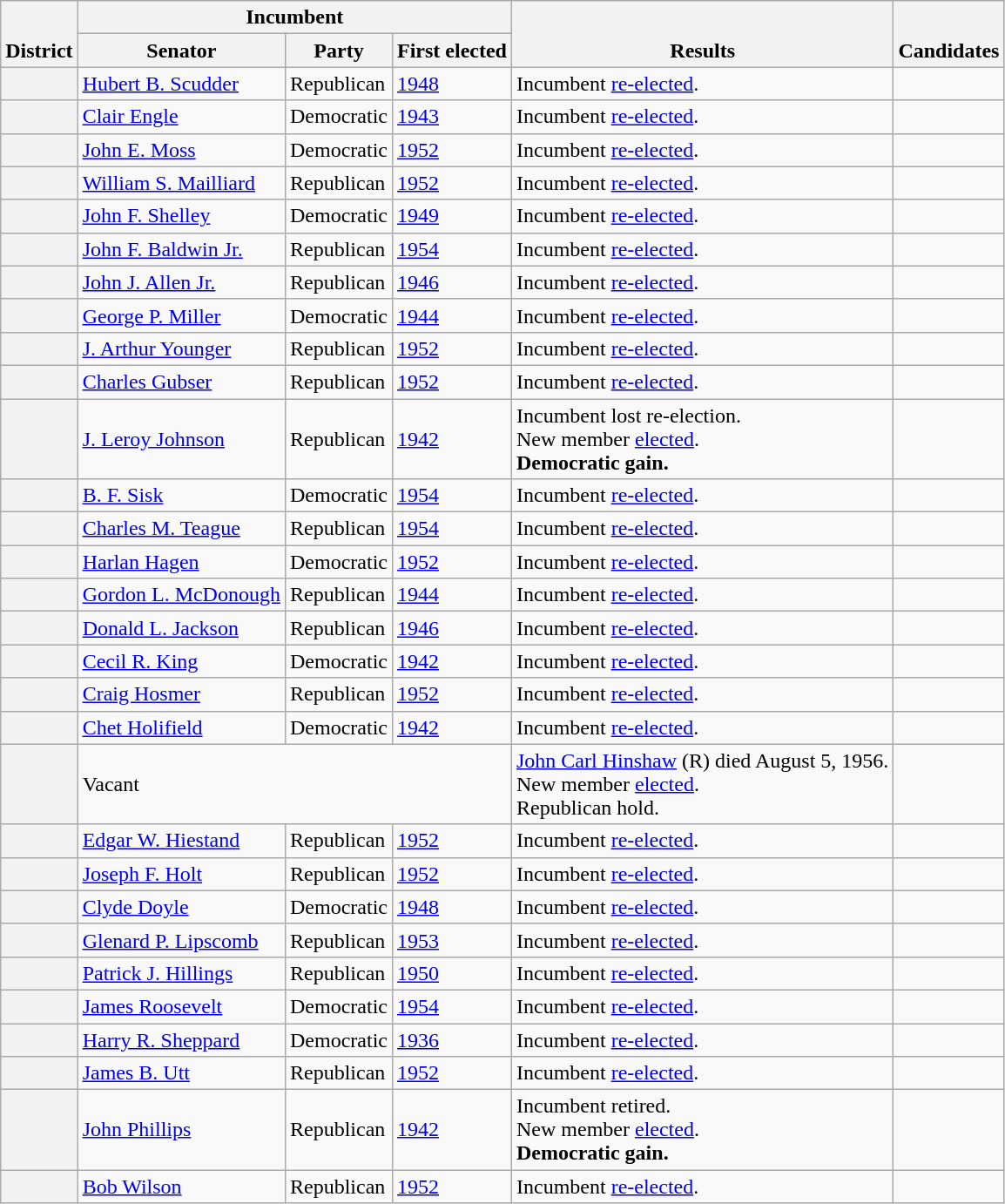<table class=wikitable>
<tr valign=bottom>
<th rowspan=2>District</th>
<th colspan=3>Incumbent</th>
<th rowspan=2>Results</th>
<th rowspan=2>Candidates</th>
</tr>
<tr>
<th>Senator</th>
<th>Party</th>
<th>First elected</th>
</tr>
<tr>
<th></th>
<td><a href='#'>Hubert B. Scudder</a></td>
<td>Republican</td>
<td><a href='#'>1948</a></td>
<td>Incumbent <a href='#'>re-elected</a>.</td>
<td nowrap></td>
</tr>
<tr>
<th></th>
<td><a href='#'>Clair Engle</a></td>
<td>Democratic</td>
<td><a href='#'>1943 </a></td>
<td>Incumbent <a href='#'>re-elected</a>.</td>
<td nowrap></td>
</tr>
<tr>
<th></th>
<td><a href='#'>John E. Moss</a></td>
<td>Democratic</td>
<td><a href='#'>1952</a></td>
<td>Incumbent <a href='#'>re-elected</a>.</td>
<td nowrap></td>
</tr>
<tr>
<th></th>
<td><a href='#'>William S. Mailliard</a></td>
<td>Republican</td>
<td><a href='#'>1952</a></td>
<td>Incumbent <a href='#'>re-elected</a>.</td>
<td nowrap></td>
</tr>
<tr>
<th></th>
<td><a href='#'>John F. Shelley</a></td>
<td>Democratic</td>
<td><a href='#'>1949 </a></td>
<td>Incumbent <a href='#'>re-elected</a>.</td>
<td nowrap></td>
</tr>
<tr>
<th></th>
<td><a href='#'>John F. Baldwin Jr.</a></td>
<td>Republican</td>
<td><a href='#'>1954</a></td>
<td>Incumbent <a href='#'>re-elected</a>.</td>
<td nowrap></td>
</tr>
<tr>
<th></th>
<td><a href='#'>John J. Allen Jr.</a></td>
<td>Republican</td>
<td><a href='#'>1946</a></td>
<td>Incumbent <a href='#'>re-elected</a>.</td>
<td nowrap></td>
</tr>
<tr>
<th></th>
<td><a href='#'>George P. Miller</a></td>
<td>Democratic</td>
<td><a href='#'>1944</a></td>
<td>Incumbent <a href='#'>re-elected</a>.</td>
<td nowrap></td>
</tr>
<tr>
<th></th>
<td><a href='#'>J. Arthur Younger</a></td>
<td>Republican</td>
<td><a href='#'>1952</a></td>
<td>Incumbent <a href='#'>re-elected</a>.</td>
<td nowrap></td>
</tr>
<tr>
<th></th>
<td><a href='#'>Charles Gubser</a></td>
<td>Republican</td>
<td><a href='#'>1952</a></td>
<td>Incumbent <a href='#'>re-elected</a>.</td>
<td nowrap></td>
</tr>
<tr>
<th></th>
<td><a href='#'>J. Leroy Johnson</a></td>
<td>Republican</td>
<td><a href='#'>1942</a></td>
<td>Incumbent lost re-election.<br>New member <a href='#'>elected</a>.<br><strong>Democratic gain.</strong></td>
<td nowrap></td>
</tr>
<tr>
<th></th>
<td><a href='#'>B. F. Sisk</a></td>
<td>Democratic</td>
<td><a href='#'>1954</a></td>
<td>Incumbent <a href='#'>re-elected</a>.</td>
<td nowrap></td>
</tr>
<tr>
<th></th>
<td><a href='#'>Charles M. Teague</a></td>
<td>Republican</td>
<td><a href='#'>1954</a></td>
<td>Incumbent <a href='#'>re-elected</a>.</td>
<td nowrap></td>
</tr>
<tr>
<th></th>
<td><a href='#'>Harlan Hagen</a></td>
<td>Democratic</td>
<td><a href='#'>1952</a></td>
<td>Incumbent <a href='#'>re-elected</a>.</td>
<td nowrap></td>
</tr>
<tr>
<th></th>
<td><a href='#'>Gordon L. McDonough</a></td>
<td>Republican</td>
<td><a href='#'>1944</a></td>
<td>Incumbent <a href='#'>re-elected</a>.</td>
<td nowrap></td>
</tr>
<tr>
<th></th>
<td><a href='#'>Donald L. Jackson</a></td>
<td>Republican</td>
<td><a href='#'>1946</a></td>
<td>Incumbent <a href='#'>re-elected</a>.</td>
<td nowrap></td>
</tr>
<tr>
<th></th>
<td><a href='#'>Cecil R. King</a></td>
<td>Democratic</td>
<td><a href='#'>1942</a></td>
<td>Incumbent <a href='#'>re-elected</a>.</td>
<td nowrap></td>
</tr>
<tr>
<th></th>
<td><a href='#'>Craig Hosmer</a></td>
<td>Republican</td>
<td><a href='#'>1952</a></td>
<td>Incumbent <a href='#'>re-elected</a>.</td>
<td nowrap></td>
</tr>
<tr>
<th></th>
<td><a href='#'>Chet Holifield</a></td>
<td>Democratic</td>
<td><a href='#'>1942</a></td>
<td>Incumbent <a href='#'>re-elected</a>.</td>
<td nowrap></td>
</tr>
<tr>
<th></th>
<td colspan=3>Vacant</td>
<td><a href='#'>John Carl Hinshaw</a> (R) died August 5, 1956.<br>New member <a href='#'>elected</a>.<br>Republican hold.</td>
<td nowrap></td>
</tr>
<tr>
<th></th>
<td><a href='#'>Edgar W. Hiestand</a></td>
<td>Republican</td>
<td><a href='#'>1952</a></td>
<td>Incumbent <a href='#'>re-elected</a>.</td>
<td nowrap></td>
</tr>
<tr>
<th></th>
<td><a href='#'>Joseph F. Holt</a></td>
<td>Republican</td>
<td><a href='#'>1952</a></td>
<td>Incumbent <a href='#'>re-elected</a>.</td>
<td nowrap></td>
</tr>
<tr>
<th></th>
<td><a href='#'>Clyde Doyle</a></td>
<td>Democratic</td>
<td><a href='#'>1948</a></td>
<td>Incumbent <a href='#'>re-elected</a>.</td>
<td nowrap></td>
</tr>
<tr>
<th></th>
<td><a href='#'>Glenard P. Lipscomb</a></td>
<td>Republican</td>
<td><a href='#'>1953 </a></td>
<td>Incumbent <a href='#'>re-elected</a>.</td>
<td nowrap></td>
</tr>
<tr>
<th></th>
<td><a href='#'>Patrick J. Hillings</a></td>
<td>Republican</td>
<td><a href='#'>1950</a></td>
<td>Incumbent <a href='#'>re-elected</a>.</td>
<td nowrap></td>
</tr>
<tr>
<th></th>
<td><a href='#'>James Roosevelt</a></td>
<td>Democratic</td>
<td><a href='#'>1954</a></td>
<td>Incumbent <a href='#'>re-elected</a>.</td>
<td nowrap></td>
</tr>
<tr>
<th></th>
<td><a href='#'>Harry R. Sheppard</a></td>
<td>Democratic</td>
<td><a href='#'>1936</a></td>
<td>Incumbent <a href='#'>re-elected</a>.</td>
<td nowrap></td>
</tr>
<tr>
<th></th>
<td><a href='#'>James B. Utt</a></td>
<td>Republican</td>
<td><a href='#'>1952</a></td>
<td>Incumbent <a href='#'>re-elected</a>.</td>
<td nowrap></td>
</tr>
<tr>
<th></th>
<td><a href='#'>John Phillips</a></td>
<td>Republican</td>
<td><a href='#'>1942</a></td>
<td>Incumbent retired.<br>New member <a href='#'>elected</a>.<br><strong>Democratic gain.</strong></td>
<td nowrap></td>
</tr>
<tr>
<th></th>
<td><a href='#'>Bob Wilson</a></td>
<td>Republican</td>
<td><a href='#'>1952</a></td>
<td>Incumbent <a href='#'>re-elected</a>.</td>
<td nowrap></td>
</tr>
</table>
